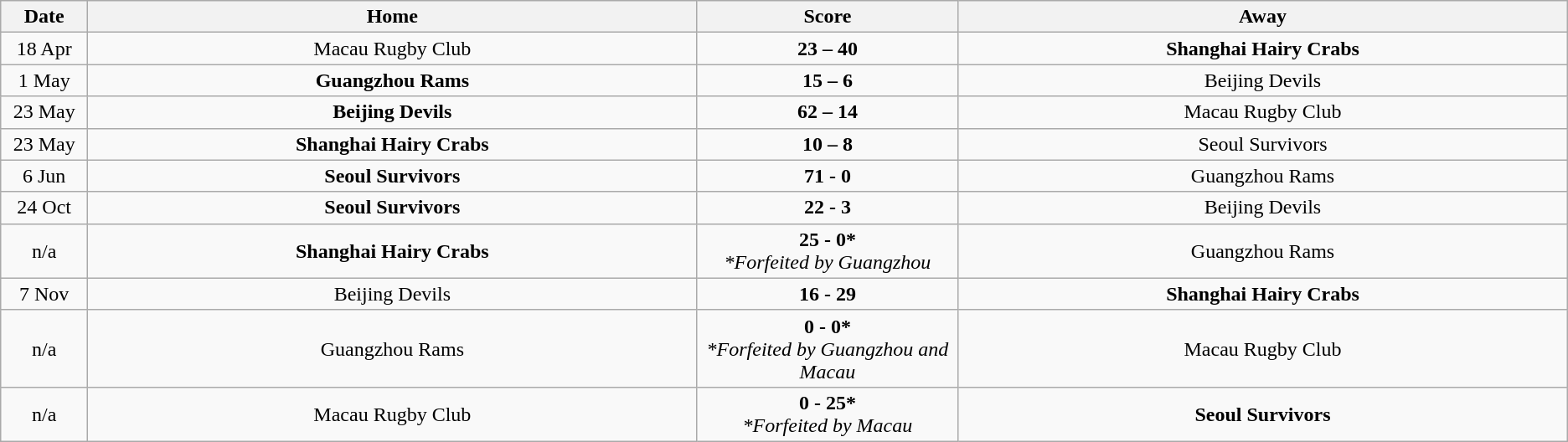<table class="wikitable" style="text-align: center;">
<tr>
<th width=5%>Date</th>
<th width=35%>Home</th>
<th width=15%>Score</th>
<th width=35%>Away</th>
</tr>
<tr>
<td>18 Apr</td>
<td> Macau Rugby Club</td>
<td><strong>23 – 40</strong></td>
<td> <strong>Shanghai Hairy Crabs</strong></td>
</tr>
<tr>
<td>1 May</td>
<td> <strong>Guangzhou Rams</strong></td>
<td><strong>15 – 6</strong></td>
<td> Beijing Devils</td>
</tr>
<tr>
<td>23 May</td>
<td> <strong>Beijing Devils</strong></td>
<td><strong>62 – 14</strong></td>
<td> Macau Rugby Club</td>
</tr>
<tr>
<td>23 May</td>
<td> <strong>Shanghai Hairy Crabs</strong></td>
<td><strong>10 – 8</strong></td>
<td> Seoul Survivors</td>
</tr>
<tr>
<td>6 Jun</td>
<td> <strong>Seoul Survivors</strong></td>
<td><strong>71 - 0</strong></td>
<td> Guangzhou Rams</td>
</tr>
<tr>
<td>24 Oct</td>
<td> <strong>Seoul Survivors</strong></td>
<td><strong>22 - 3</strong></td>
<td> Beijing Devils</td>
</tr>
<tr>
<td>n/a</td>
<td> <strong>Shanghai Hairy Crabs</strong></td>
<td><strong>25 - 0*</strong><br><em>*Forfeited by Guangzhou</em></td>
<td> Guangzhou Rams</td>
</tr>
<tr>
<td>7 Nov</td>
<td> Beijing Devils</td>
<td><strong>16 - 29</strong></td>
<td> <strong>Shanghai Hairy Crabs</strong></td>
</tr>
<tr>
<td>n/a</td>
<td> Guangzhou Rams</td>
<td><strong>0 - 0*</strong><br><em>*Forfeited by Guangzhou and Macau</em></td>
<td> Macau Rugby Club</td>
</tr>
<tr>
<td>n/a</td>
<td> Macau Rugby Club</td>
<td><strong>0 - 25*</strong><br><em>*Forfeited by Macau</em></td>
<td> <strong>Seoul Survivors</strong></td>
</tr>
</table>
